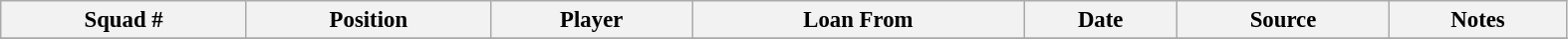<table class="wikitable sortable" style="text-align:center; font-size:95%; text-align:left" width="83%">
<tr>
<th><strong>Squad #</strong></th>
<th><strong>Position </strong></th>
<th><strong>Player </strong></th>
<th><strong>Loan From</strong></th>
<th><strong>Date</strong></th>
<th><strong>Source</strong></th>
<th><strong>Notes</strong></th>
</tr>
<tr>
</tr>
</table>
